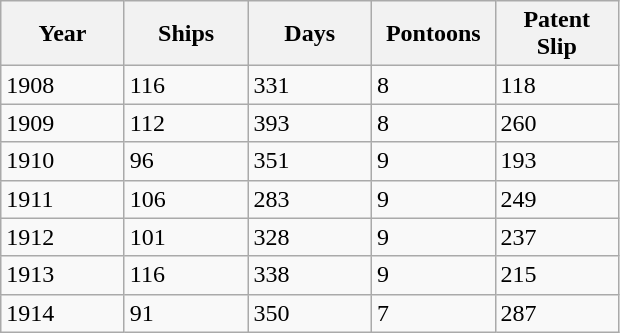<table class="wikitable floatright">
<tr>
<th width="75">Year</th>
<th width="75">Ships</th>
<th width="75">Days</th>
<th width="75">Pontoons</th>
<th width="75">Patent Slip</th>
</tr>
<tr>
<td>1908</td>
<td>116</td>
<td>331</td>
<td>8</td>
<td>118</td>
</tr>
<tr>
<td>1909</td>
<td>112</td>
<td>393</td>
<td>8</td>
<td>260</td>
</tr>
<tr>
<td>1910</td>
<td>96</td>
<td>351</td>
<td>9</td>
<td>193</td>
</tr>
<tr>
<td>1911</td>
<td>106</td>
<td>283</td>
<td>9</td>
<td>249</td>
</tr>
<tr>
<td>1912</td>
<td>101</td>
<td>328</td>
<td>9</td>
<td>237</td>
</tr>
<tr>
<td>1913</td>
<td>116</td>
<td>338</td>
<td>9</td>
<td>215</td>
</tr>
<tr>
<td>1914</td>
<td>91</td>
<td>350</td>
<td>7</td>
<td>287</td>
</tr>
</table>
